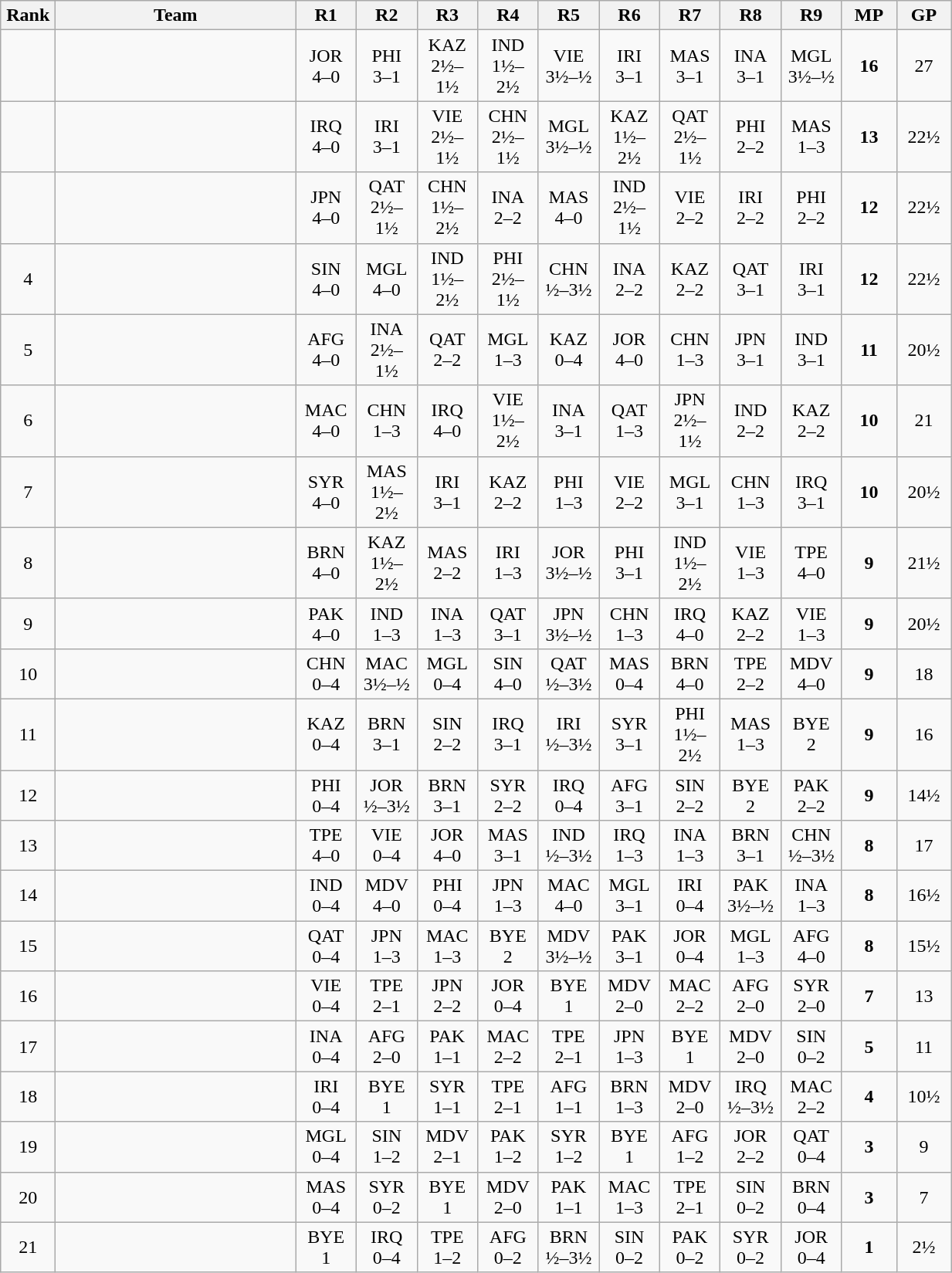<table class=wikitable style="text-align:center">
<tr>
<th width=40>Rank</th>
<th width=200>Team</th>
<th width=45>R1</th>
<th width=45>R2</th>
<th width=45>R3</th>
<th width=45>R4</th>
<th width=45>R5</th>
<th width=45>R6</th>
<th width=45>R7</th>
<th width=45>R8</th>
<th width=45>R9</th>
<th width=40>MP</th>
<th width=40>GP</th>
</tr>
<tr>
<td></td>
<td align=left></td>
<td>JOR<br>4–0</td>
<td>PHI<br>3–1</td>
<td>KAZ<br>2½–1½</td>
<td>IND<br>1½–2½</td>
<td>VIE<br>3½–½</td>
<td>IRI<br>3–1</td>
<td>MAS<br>3–1</td>
<td>INA<br>3–1</td>
<td>MGL<br>3½–½</td>
<td><strong>16</strong></td>
<td>27</td>
</tr>
<tr>
<td></td>
<td align=left></td>
<td>IRQ<br>4–0</td>
<td>IRI<br>3–1</td>
<td>VIE<br>2½–1½</td>
<td>CHN<br>2½–1½</td>
<td>MGL<br>3½–½</td>
<td>KAZ<br>1½–2½</td>
<td>QAT<br>2½–1½</td>
<td>PHI<br>2–2</td>
<td>MAS<br>1–3</td>
<td><strong>13</strong></td>
<td>22½</td>
</tr>
<tr>
<td></td>
<td align=left></td>
<td>JPN<br>4–0</td>
<td>QAT<br>2½–1½</td>
<td>CHN<br>1½–2½</td>
<td>INA<br>2–2</td>
<td>MAS<br>4–0</td>
<td>IND<br>2½–1½</td>
<td>VIE<br>2–2</td>
<td>IRI<br>2–2</td>
<td>PHI<br>2–2</td>
<td><strong>12</strong></td>
<td>22½</td>
</tr>
<tr>
<td>4</td>
<td align=left></td>
<td>SIN<br>4–0</td>
<td>MGL<br>4–0</td>
<td>IND<br>1½–2½</td>
<td>PHI<br>2½–1½</td>
<td>CHN<br>½–3½</td>
<td>INA<br>2–2</td>
<td>KAZ<br>2–2</td>
<td>QAT<br>3–1</td>
<td>IRI<br>3–1</td>
<td><strong>12</strong></td>
<td>22½</td>
</tr>
<tr>
<td>5</td>
<td align=left></td>
<td>AFG<br>4–0</td>
<td>INA<br>2½–1½</td>
<td>QAT<br>2–2</td>
<td>MGL<br>1–3</td>
<td>KAZ<br>0–4</td>
<td>JOR<br>4–0</td>
<td>CHN<br>1–3</td>
<td>JPN<br>3–1</td>
<td>IND<br>3–1</td>
<td><strong>11</strong></td>
<td>20½</td>
</tr>
<tr>
<td>6</td>
<td align=left></td>
<td>MAC<br>4–0</td>
<td>CHN<br>1–3</td>
<td>IRQ<br>4–0</td>
<td>VIE<br>1½–2½</td>
<td>INA<br>3–1</td>
<td>QAT<br>1–3</td>
<td>JPN<br>2½–1½</td>
<td>IND<br>2–2</td>
<td>KAZ<br>2–2</td>
<td><strong>10</strong></td>
<td>21</td>
</tr>
<tr>
<td>7</td>
<td align=left></td>
<td>SYR<br>4–0</td>
<td>MAS<br>1½–2½</td>
<td>IRI<br>3–1</td>
<td>KAZ<br>2–2</td>
<td>PHI<br>1–3</td>
<td>VIE<br>2–2</td>
<td>MGL<br>3–1</td>
<td>CHN<br>1–3</td>
<td>IRQ<br>3–1</td>
<td><strong>10</strong></td>
<td>20½</td>
</tr>
<tr>
<td>8</td>
<td align=left></td>
<td>BRN<br>4–0</td>
<td>KAZ<br>1½–2½</td>
<td>MAS<br>2–2</td>
<td>IRI<br>1–3</td>
<td>JOR<br>3½–½</td>
<td>PHI<br>3–1</td>
<td>IND<br>1½–2½</td>
<td>VIE<br>1–3</td>
<td>TPE<br>4–0</td>
<td><strong>9</strong></td>
<td>21½</td>
</tr>
<tr>
<td>9</td>
<td align=left></td>
<td>PAK<br>4–0</td>
<td>IND<br>1–3</td>
<td>INA<br>1–3</td>
<td>QAT<br>3–1</td>
<td>JPN<br>3½–½</td>
<td>CHN<br>1–3</td>
<td>IRQ<br>4–0</td>
<td>KAZ<br>2–2</td>
<td>VIE<br>1–3</td>
<td><strong>9</strong></td>
<td>20½</td>
</tr>
<tr>
<td>10</td>
<td align=left></td>
<td>CHN<br>0–4</td>
<td>MAC<br>3½–½</td>
<td>MGL<br>0–4</td>
<td>SIN<br>4–0</td>
<td>QAT<br>½–3½</td>
<td>MAS<br>0–4</td>
<td>BRN<br>4–0</td>
<td>TPE<br>2–2</td>
<td>MDV<br>4–0</td>
<td><strong>9</strong></td>
<td>18</td>
</tr>
<tr>
<td>11</td>
<td align=left></td>
<td>KAZ<br>0–4</td>
<td>BRN<br>3–1</td>
<td>SIN<br>2–2</td>
<td>IRQ<br>3–1</td>
<td>IRI<br>½–3½</td>
<td>SYR<br>3–1</td>
<td>PHI<br>1½–2½</td>
<td>MAS<br>1–3</td>
<td>BYE<br>2</td>
<td><strong>9</strong></td>
<td>16</td>
</tr>
<tr>
<td>12</td>
<td align=left></td>
<td>PHI<br>0–4</td>
<td>JOR<br>½–3½</td>
<td>BRN<br>3–1</td>
<td>SYR<br>2–2</td>
<td>IRQ<br>0–4</td>
<td>AFG<br>3–1</td>
<td>SIN<br>2–2</td>
<td>BYE<br>2</td>
<td>PAK<br>2–2</td>
<td><strong>9</strong></td>
<td>14½</td>
</tr>
<tr>
<td>13</td>
<td align=left></td>
<td>TPE<br>4–0</td>
<td>VIE<br>0–4</td>
<td>JOR<br>4–0</td>
<td>MAS<br>3–1</td>
<td>IND<br>½–3½</td>
<td>IRQ<br>1–3</td>
<td>INA<br>1–3</td>
<td>BRN<br>3–1</td>
<td>CHN<br>½–3½</td>
<td><strong>8</strong></td>
<td>17</td>
</tr>
<tr>
<td>14</td>
<td align=left></td>
<td>IND<br>0–4</td>
<td>MDV<br>4–0</td>
<td>PHI<br>0–4</td>
<td>JPN<br>1–3</td>
<td>MAC<br>4–0</td>
<td>MGL<br>3–1</td>
<td>IRI<br>0–4</td>
<td>PAK<br>3½–½</td>
<td>INA<br>1–3</td>
<td><strong>8</strong></td>
<td>16½</td>
</tr>
<tr>
<td>15</td>
<td align=left></td>
<td>QAT<br>0–4</td>
<td>JPN<br>1–3</td>
<td>MAC<br>1–3</td>
<td>BYE<br>2</td>
<td>MDV<br>3½–½</td>
<td>PAK<br>3–1</td>
<td>JOR<br>0–4</td>
<td>MGL<br>1–3</td>
<td>AFG<br>4–0</td>
<td><strong>8</strong></td>
<td>15½</td>
</tr>
<tr>
<td>16</td>
<td align=left></td>
<td>VIE<br>0–4</td>
<td>TPE<br>2–1</td>
<td>JPN<br>2–2</td>
<td>JOR<br>0–4</td>
<td>BYE<br>1</td>
<td>MDV<br>2–0</td>
<td>MAC<br>2–2</td>
<td>AFG<br>2–0</td>
<td>SYR<br>2–0</td>
<td><strong>7</strong></td>
<td>13</td>
</tr>
<tr>
<td>17</td>
<td align=left></td>
<td>INA<br>0–4</td>
<td>AFG<br>2–0</td>
<td>PAK<br>1–1</td>
<td>MAC<br>2–2</td>
<td>TPE<br>2–1</td>
<td>JPN<br>1–3</td>
<td>BYE<br>1</td>
<td>MDV<br>2–0</td>
<td>SIN<br>0–2</td>
<td><strong>5</strong></td>
<td>11</td>
</tr>
<tr>
<td>18</td>
<td align=left></td>
<td>IRI<br>0–4</td>
<td>BYE<br>1</td>
<td>SYR<br>1–1</td>
<td>TPE<br>2–1</td>
<td>AFG<br>1–1</td>
<td>BRN<br>1–3</td>
<td>MDV<br>2–0</td>
<td>IRQ<br>½–3½</td>
<td>MAC<br>2–2</td>
<td><strong>4</strong></td>
<td>10½</td>
</tr>
<tr>
<td>19</td>
<td align=left></td>
<td>MGL<br>0–4</td>
<td>SIN<br>1–2</td>
<td>MDV<br>2–1</td>
<td>PAK<br>1–2</td>
<td>SYR<br>1–2</td>
<td>BYE<br>1</td>
<td>AFG<br>1–2</td>
<td>JOR<br>2–2</td>
<td>QAT<br>0–4</td>
<td><strong>3</strong></td>
<td>9</td>
</tr>
<tr>
<td>20</td>
<td align=left></td>
<td>MAS<br>0–4</td>
<td>SYR<br>0–2</td>
<td>BYE<br>1</td>
<td>MDV<br>2–0</td>
<td>PAK<br>1–1</td>
<td>MAC<br>1–3</td>
<td>TPE<br>2–1</td>
<td>SIN<br>0–2</td>
<td>BRN<br>0–4</td>
<td><strong>3</strong></td>
<td>7</td>
</tr>
<tr>
<td>21</td>
<td align=left></td>
<td>BYE<br>1</td>
<td>IRQ<br>0–4</td>
<td>TPE<br>1–2</td>
<td>AFG<br>0–2</td>
<td>BRN<br>½–3½</td>
<td>SIN<br>0–2</td>
<td>PAK<br>0–2</td>
<td>SYR<br>0–2</td>
<td>JOR<br>0–4</td>
<td><strong>1</strong></td>
<td>2½</td>
</tr>
</table>
